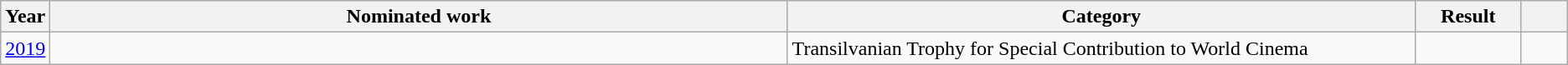<table class="wikitable sortable">
<tr>
<th scope="col" style="width:1em;">Year</th>
<th scope="col" style="width:39em;">Nominated work</th>
<th scope="col" style="width:33em;">Category</th>
<th scope="col" style="width:5em;">Result</th>
<th scope="col" style="width:2em;" class="unsortable"></th>
</tr>
<tr>
<td><a href='#'>2019</a></td>
<td></td>
<td>Transilvanian Trophy for Special Contribution to World Cinema</td>
<td></td>
<td style="text-align:center;"></td>
</tr>
</table>
